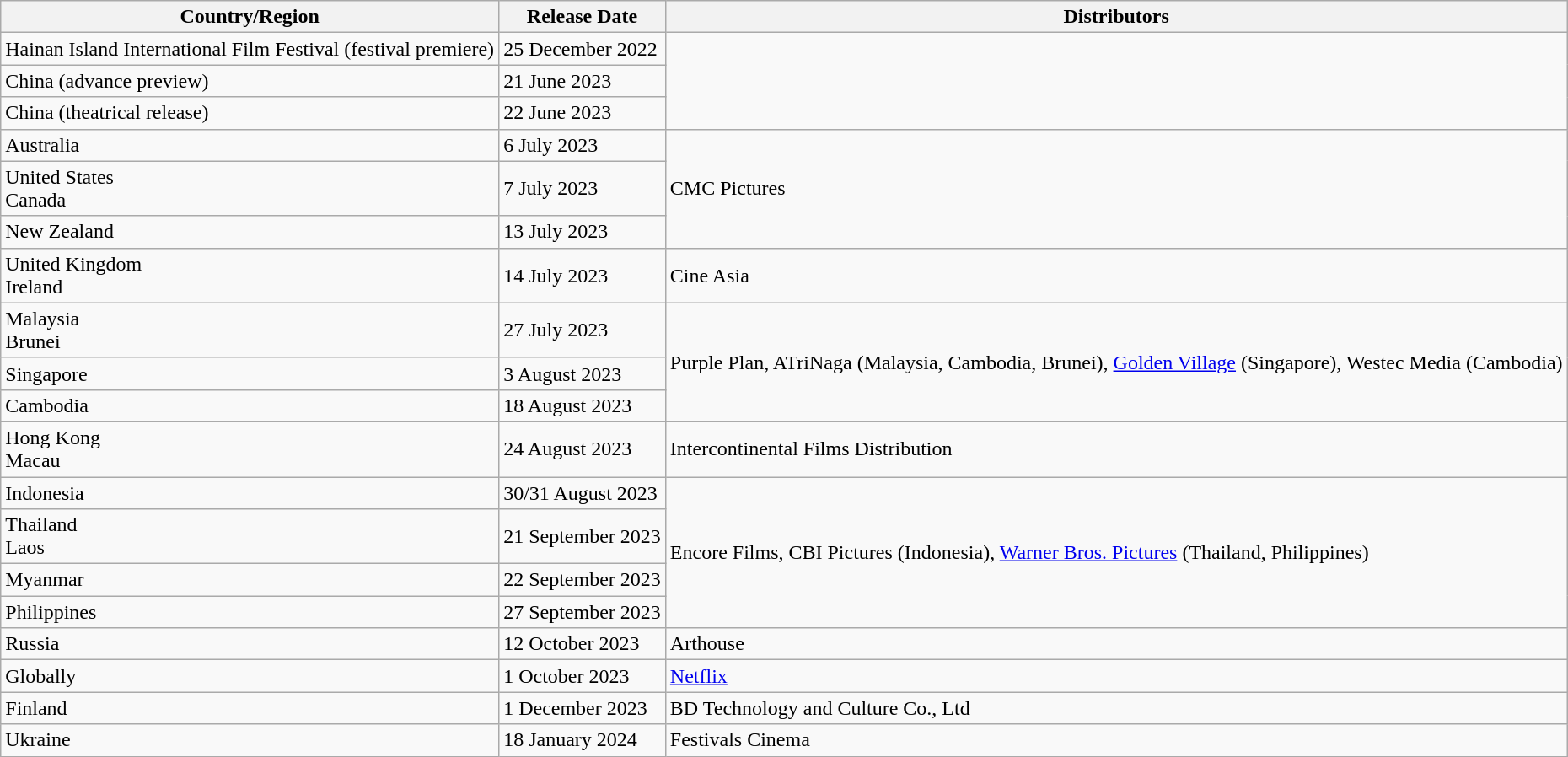<table class="wikitable">
<tr>
<th>Country/Region</th>
<th>Release Date</th>
<th>Distributors</th>
</tr>
<tr>
<td>Hainan Island International Film Festival (festival premiere)</td>
<td>25 December 2022</td>
<td rowspan=3></td>
</tr>
<tr>
<td>China (advance preview)</td>
<td>21 June 2023</td>
</tr>
<tr>
<td>China (theatrical release)</td>
<td>22 June 2023</td>
</tr>
<tr>
<td>Australia</td>
<td>6 July 2023</td>
<td rowspan=3>CMC Pictures</td>
</tr>
<tr>
<td>United States<br>Canada</td>
<td>7 July 2023</td>
</tr>
<tr>
<td>New Zealand</td>
<td>13 July 2023</td>
</tr>
<tr>
<td>United Kingdom<br>Ireland</td>
<td>14 July 2023</td>
<td>Cine Asia</td>
</tr>
<tr>
<td>Malaysia<br>Brunei</td>
<td>27 July 2023</td>
<td rowspan=3>Purple Plan, ATriNaga (Malaysia, Cambodia, Brunei), <a href='#'>Golden Village</a> (Singapore), Westec Media (Cambodia)</td>
</tr>
<tr>
<td>Singapore</td>
<td>3 August 2023</td>
</tr>
<tr>
<td>Cambodia</td>
<td>18 August 2023</td>
</tr>
<tr>
<td>Hong Kong<br>Macau</td>
<td>24 August 2023</td>
<td>Intercontinental Films Distribution</td>
</tr>
<tr>
<td>Indonesia</td>
<td>30/31 August 2023</td>
<td rowspan=4>Encore Films, CBI Pictures (Indonesia), <a href='#'>Warner Bros. Pictures</a> (Thailand, Philippines)</td>
</tr>
<tr>
<td>Thailand<br>Laos</td>
<td>21 September 2023</td>
</tr>
<tr>
<td>Myanmar</td>
<td>22 September 2023</td>
</tr>
<tr>
<td>Philippines</td>
<td>27 September 2023</td>
</tr>
<tr>
<td>Russia</td>
<td>12 October 2023</td>
<td>Arthouse</td>
</tr>
<tr>
<td>Globally</td>
<td>1 October 2023</td>
<td><a href='#'>Netflix</a></td>
</tr>
<tr>
<td>Finland</td>
<td>1 December 2023</td>
<td>BD Technology and Culture Co., Ltd</td>
</tr>
<tr>
<td>Ukraine</td>
<td>18 January 2024</td>
<td>Festivals Cinema</td>
</tr>
</table>
